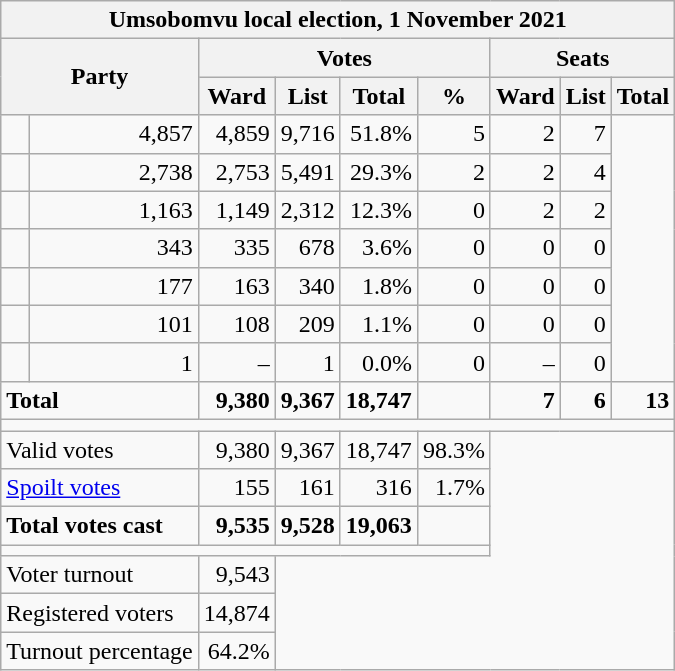<table class=wikitable style="text-align:right">
<tr>
<th colspan="9" align="center">Umsobomvu local election, 1 November 2021</th>
</tr>
<tr>
<th rowspan="2" colspan="2">Party</th>
<th colspan="4" align="center">Votes</th>
<th colspan="3" align="center">Seats</th>
</tr>
<tr>
<th>Ward</th>
<th>List</th>
<th>Total</th>
<th>%</th>
<th>Ward</th>
<th>List</th>
<th>Total</th>
</tr>
<tr>
<td></td>
<td>4,857</td>
<td>4,859</td>
<td>9,716</td>
<td>51.8%</td>
<td>5</td>
<td>2</td>
<td>7</td>
</tr>
<tr>
<td></td>
<td>2,738</td>
<td>2,753</td>
<td>5,491</td>
<td>29.3%</td>
<td>2</td>
<td>2</td>
<td>4</td>
</tr>
<tr>
<td></td>
<td>1,163</td>
<td>1,149</td>
<td>2,312</td>
<td>12.3%</td>
<td>0</td>
<td>2</td>
<td>2</td>
</tr>
<tr>
<td></td>
<td>343</td>
<td>335</td>
<td>678</td>
<td>3.6%</td>
<td>0</td>
<td>0</td>
<td>0</td>
</tr>
<tr>
<td></td>
<td>177</td>
<td>163</td>
<td>340</td>
<td>1.8%</td>
<td>0</td>
<td>0</td>
<td>0</td>
</tr>
<tr>
<td></td>
<td>101</td>
<td>108</td>
<td>209</td>
<td>1.1%</td>
<td>0</td>
<td>0</td>
<td>0</td>
</tr>
<tr>
<td></td>
<td>1</td>
<td>–</td>
<td>1</td>
<td>0.0%</td>
<td>0</td>
<td>–</td>
<td>0</td>
</tr>
<tr>
<td colspan="2" style="text-align:left"><strong>Total</strong></td>
<td><strong>9,380</strong></td>
<td><strong>9,367</strong></td>
<td><strong>18,747</strong></td>
<td></td>
<td><strong>7</strong></td>
<td><strong>6</strong></td>
<td><strong>13</strong></td>
</tr>
<tr>
<td colspan="9"></td>
</tr>
<tr>
<td colspan="2" style="text-align:left">Valid votes</td>
<td>9,380</td>
<td>9,367</td>
<td>18,747</td>
<td>98.3%</td>
</tr>
<tr>
<td colspan="2" style="text-align:left"><a href='#'>Spoilt votes</a></td>
<td>155</td>
<td>161</td>
<td>316</td>
<td>1.7%</td>
</tr>
<tr>
<td colspan="2" style="text-align:left"><strong>Total votes cast</strong></td>
<td><strong>9,535</strong></td>
<td><strong>9,528</strong></td>
<td><strong>19,063</strong></td>
<td></td>
</tr>
<tr>
<td colspan="6"></td>
</tr>
<tr>
<td colspan="2" style="text-align:left">Voter turnout</td>
<td>9,543</td>
</tr>
<tr>
<td colspan="2" style="text-align:left">Registered voters</td>
<td>14,874</td>
</tr>
<tr>
<td colspan="2" style="text-align:left">Turnout percentage</td>
<td>64.2%</td>
</tr>
</table>
